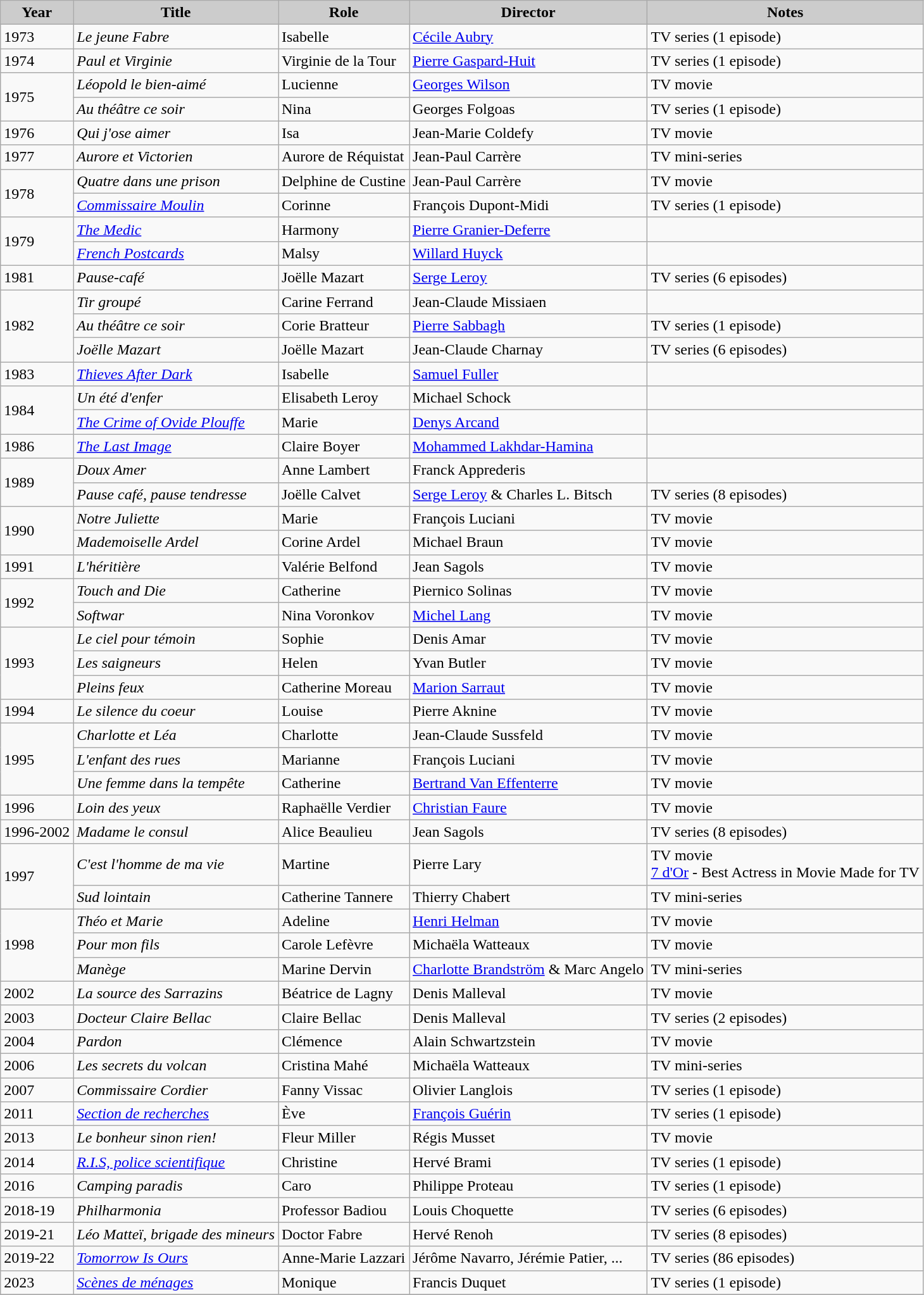<table class="wikitable">
<tr>
<th style="background: #CCCCCC;">Year</th>
<th style="background: #CCCCCC;">Title</th>
<th style="background: #CCCCCC;">Role</th>
<th style="background: #CCCCCC;">Director</th>
<th style="background: #CCCCCC;">Notes</th>
</tr>
<tr>
<td>1973</td>
<td><em>Le jeune Fabre</em></td>
<td>Isabelle</td>
<td><a href='#'>Cécile Aubry</a></td>
<td>TV series (1 episode)</td>
</tr>
<tr>
<td>1974</td>
<td><em>Paul et Virginie</em></td>
<td>Virginie de la Tour</td>
<td><a href='#'>Pierre Gaspard-Huit</a></td>
<td>TV series (1 episode)</td>
</tr>
<tr>
<td rowspan=2>1975</td>
<td><em>Léopold le bien-aimé</em></td>
<td>Lucienne</td>
<td><a href='#'>Georges Wilson</a></td>
<td>TV movie</td>
</tr>
<tr>
<td><em>Au théâtre ce soir</em></td>
<td>Nina</td>
<td>Georges Folgoas</td>
<td>TV series (1 episode)</td>
</tr>
<tr>
<td>1976</td>
<td><em>Qui j'ose aimer</em></td>
<td>Isa</td>
<td>Jean-Marie Coldefy</td>
<td>TV movie</td>
</tr>
<tr>
<td>1977</td>
<td><em>Aurore et Victorien</em></td>
<td>Aurore de Réquistat</td>
<td>Jean-Paul Carrère</td>
<td>TV mini-series</td>
</tr>
<tr>
<td rowspan=2>1978</td>
<td><em>Quatre dans une prison</em></td>
<td>Delphine de Custine</td>
<td>Jean-Paul Carrère</td>
<td>TV movie</td>
</tr>
<tr>
<td><em><a href='#'>Commissaire Moulin</a></em></td>
<td>Corinne</td>
<td>François Dupont-Midi</td>
<td>TV series (1 episode)</td>
</tr>
<tr>
<td rowspan=2>1979</td>
<td><em><a href='#'>The Medic</a></em></td>
<td>Harmony</td>
<td><a href='#'>Pierre Granier-Deferre</a></td>
<td></td>
</tr>
<tr>
<td><em><a href='#'>French Postcards</a></em></td>
<td>Malsy</td>
<td><a href='#'>Willard Huyck</a></td>
<td></td>
</tr>
<tr>
<td>1981</td>
<td><em>Pause-café</em></td>
<td>Joëlle Mazart</td>
<td><a href='#'>Serge Leroy</a></td>
<td>TV series (6 episodes)</td>
</tr>
<tr>
<td rowspan=3>1982</td>
<td><em>Tir groupé</em></td>
<td>Carine Ferrand</td>
<td>Jean-Claude Missiaen</td>
<td></td>
</tr>
<tr>
<td><em>Au théâtre ce soir</em></td>
<td>Corie Bratteur</td>
<td><a href='#'>Pierre Sabbagh</a></td>
<td>TV series (1 episode)</td>
</tr>
<tr>
<td><em>Joëlle Mazart</em></td>
<td>Joëlle Mazart</td>
<td>Jean-Claude Charnay</td>
<td>TV series (6 episodes)</td>
</tr>
<tr>
<td>1983</td>
<td><em><a href='#'>Thieves After Dark</a></em></td>
<td>Isabelle</td>
<td><a href='#'>Samuel Fuller</a></td>
<td></td>
</tr>
<tr>
<td rowspan=2>1984</td>
<td><em>Un été d'enfer</em></td>
<td>Elisabeth Leroy</td>
<td>Michael Schock</td>
<td></td>
</tr>
<tr>
<td><em><a href='#'>The Crime of Ovide Plouffe</a></em></td>
<td>Marie</td>
<td><a href='#'>Denys Arcand</a></td>
<td></td>
</tr>
<tr>
<td>1986</td>
<td><em><a href='#'>The Last Image</a></em></td>
<td>Claire Boyer</td>
<td><a href='#'>Mohammed Lakhdar-Hamina</a></td>
<td></td>
</tr>
<tr>
<td rowspan=2>1989</td>
<td><em>Doux Amer</em></td>
<td>Anne Lambert</td>
<td>Franck Apprederis</td>
<td></td>
</tr>
<tr>
<td><em>Pause café, pause tendresse</em></td>
<td>Joëlle Calvet</td>
<td><a href='#'>Serge Leroy</a> & Charles L. Bitsch</td>
<td>TV series (8 episodes)</td>
</tr>
<tr>
<td rowspan=2>1990</td>
<td><em>Notre Juliette</em></td>
<td>Marie</td>
<td>François Luciani</td>
<td>TV movie</td>
</tr>
<tr>
<td><em>Mademoiselle Ardel</em></td>
<td>Corine Ardel</td>
<td>Michael Braun</td>
<td>TV movie</td>
</tr>
<tr>
<td>1991</td>
<td><em>L'héritière</em></td>
<td>Valérie Belfond</td>
<td>Jean Sagols</td>
<td>TV movie</td>
</tr>
<tr>
<td rowspan=2>1992</td>
<td><em>Touch and Die</em></td>
<td>Catherine</td>
<td>Piernico Solinas</td>
<td>TV movie</td>
</tr>
<tr>
<td><em>Softwar</em></td>
<td>Nina Voronkov</td>
<td><a href='#'>Michel Lang</a></td>
<td>TV movie</td>
</tr>
<tr>
<td rowspan=3>1993</td>
<td><em>Le ciel pour témoin</em></td>
<td>Sophie</td>
<td>Denis Amar</td>
<td>TV movie</td>
</tr>
<tr>
<td><em>Les saigneurs</em></td>
<td>Helen</td>
<td>Yvan Butler</td>
<td>TV movie</td>
</tr>
<tr>
<td><em>Pleins feux</em></td>
<td>Catherine Moreau</td>
<td><a href='#'>Marion Sarraut</a></td>
<td>TV movie</td>
</tr>
<tr>
<td>1994</td>
<td><em>Le silence du coeur</em></td>
<td>Louise</td>
<td>Pierre Aknine</td>
<td>TV movie</td>
</tr>
<tr>
<td rowspan=3>1995</td>
<td><em>Charlotte et Léa</em></td>
<td>Charlotte</td>
<td>Jean-Claude Sussfeld</td>
<td>TV movie</td>
</tr>
<tr>
<td><em>L'enfant des rues</em></td>
<td>Marianne</td>
<td>François Luciani</td>
<td>TV movie</td>
</tr>
<tr>
<td><em>Une femme dans la tempête</em></td>
<td>Catherine</td>
<td><a href='#'>Bertrand Van Effenterre</a></td>
<td>TV movie</td>
</tr>
<tr>
<td>1996</td>
<td><em>Loin des yeux</em></td>
<td>Raphaëlle Verdier</td>
<td><a href='#'>Christian Faure</a></td>
<td>TV movie</td>
</tr>
<tr>
<td>1996-2002</td>
<td><em>Madame le consul</em></td>
<td>Alice Beaulieu</td>
<td>Jean Sagols</td>
<td>TV series (8 episodes)</td>
</tr>
<tr>
<td rowspan=2>1997</td>
<td><em>C'est l'homme de ma vie</em></td>
<td>Martine</td>
<td>Pierre Lary</td>
<td>TV movie <br> <a href='#'>7 d'Or</a> - Best Actress in Movie Made for TV</td>
</tr>
<tr>
<td><em>Sud lointain</em></td>
<td>Catherine Tannere</td>
<td>Thierry Chabert</td>
<td>TV mini-series</td>
</tr>
<tr>
<td rowspan=3>1998</td>
<td><em>Théo et Marie</em></td>
<td>Adeline</td>
<td><a href='#'>Henri Helman</a></td>
<td>TV movie</td>
</tr>
<tr>
<td><em>Pour mon fils</em></td>
<td>Carole Lefèvre</td>
<td>Michaëla Watteaux</td>
<td>TV movie</td>
</tr>
<tr>
<td><em>Manège</em></td>
<td>Marine Dervin</td>
<td><a href='#'>Charlotte Brandström</a> & Marc Angelo</td>
<td>TV mini-series</td>
</tr>
<tr>
<td>2002</td>
<td><em>La source des Sarrazins</em></td>
<td>Béatrice de Lagny</td>
<td>Denis Malleval</td>
<td>TV movie</td>
</tr>
<tr>
<td>2003</td>
<td><em>Docteur Claire Bellac</em></td>
<td>Claire Bellac</td>
<td>Denis Malleval</td>
<td>TV series (2 episodes)</td>
</tr>
<tr>
<td>2004</td>
<td><em>Pardon</em></td>
<td>Clémence</td>
<td>Alain Schwartzstein</td>
<td>TV movie</td>
</tr>
<tr>
<td>2006</td>
<td><em>Les secrets du volcan</em></td>
<td>Cristina Mahé</td>
<td>Michaëla Watteaux</td>
<td>TV mini-series</td>
</tr>
<tr>
<td>2007</td>
<td><em>Commissaire Cordier</em></td>
<td>Fanny Vissac</td>
<td>Olivier Langlois</td>
<td>TV series (1 episode)</td>
</tr>
<tr>
<td>2011</td>
<td><em><a href='#'>Section de recherches</a></em></td>
<td>Ève</td>
<td><a href='#'>François Guérin</a></td>
<td>TV series (1 episode)</td>
</tr>
<tr>
<td>2013</td>
<td><em>Le bonheur sinon rien!</em></td>
<td>Fleur Miller</td>
<td>Régis Musset</td>
<td>TV movie</td>
</tr>
<tr>
<td>2014</td>
<td><em><a href='#'>R.I.S, police scientifique</a></em></td>
<td>Christine</td>
<td>Hervé Brami</td>
<td>TV series (1 episode)</td>
</tr>
<tr>
<td>2016</td>
<td><em>Camping paradis</em></td>
<td>Caro</td>
<td>Philippe Proteau</td>
<td>TV series (1 episode)</td>
</tr>
<tr>
<td>2018-19</td>
<td><em>Philharmonia</em></td>
<td>Professor Badiou</td>
<td>Louis Choquette</td>
<td>TV series (6 episodes)</td>
</tr>
<tr>
<td>2019-21</td>
<td><em>Léo Matteï, brigade des mineurs</em></td>
<td>Doctor Fabre</td>
<td>Hervé Renoh</td>
<td>TV series (8 episodes)</td>
</tr>
<tr>
<td>2019-22</td>
<td><em><a href='#'>Tomorrow Is Ours</a></em></td>
<td>Anne-Marie Lazzari</td>
<td>Jérôme Navarro, Jérémie Patier, ...</td>
<td>TV series (86 episodes)</td>
</tr>
<tr>
<td>2023</td>
<td><em><a href='#'>Scènes de ménages</a></em></td>
<td>Monique</td>
<td>Francis Duquet</td>
<td>TV series (1 episode)</td>
</tr>
<tr>
</tr>
</table>
